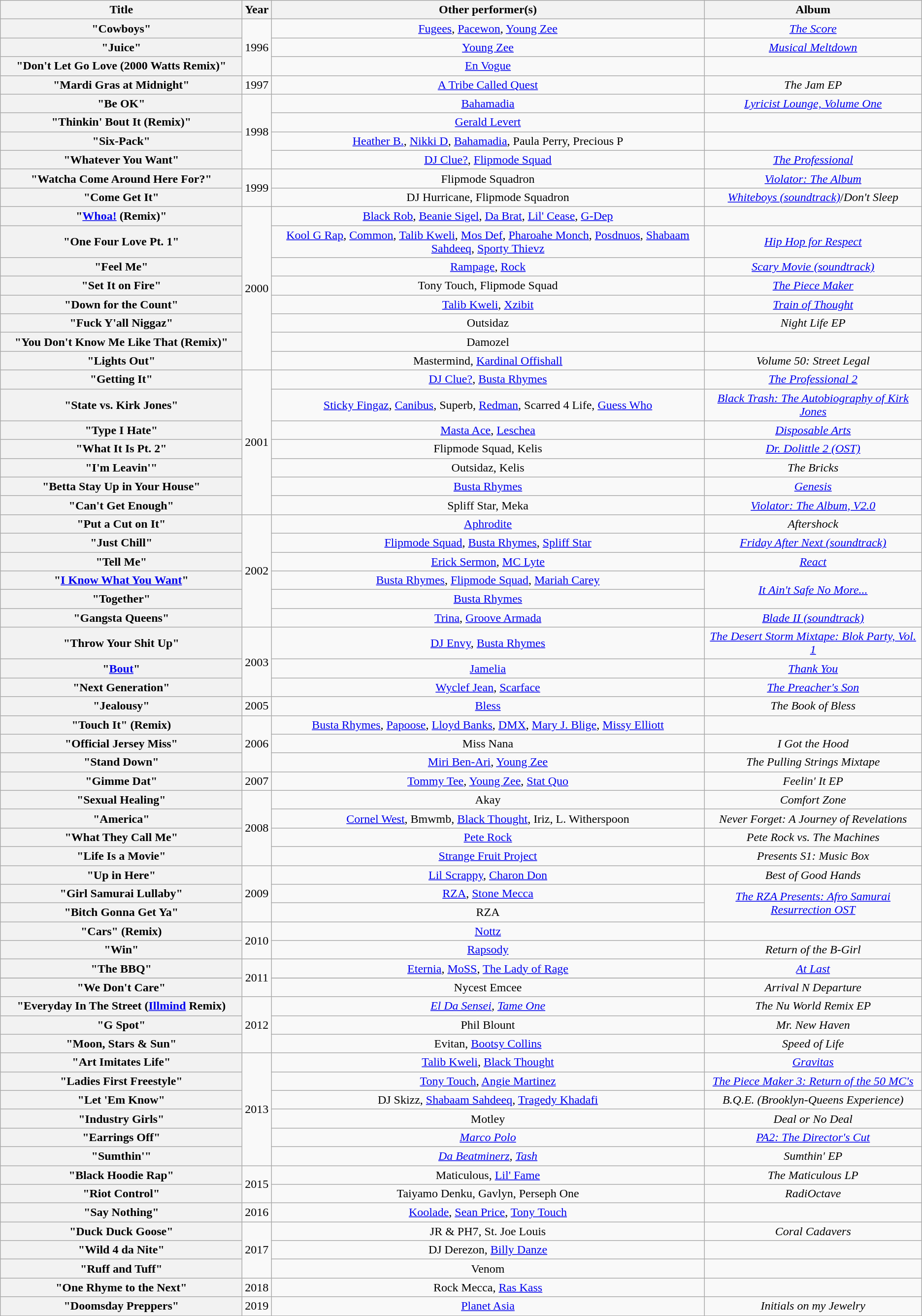<table class="wikitable plainrowheaders" style="text-align:center;">
<tr>
<th scope="col" style="width:20em;">Title</th>
<th scope="col">Year</th>
<th scope="col">Other performer(s)</th>
<th scope="col">Album</th>
</tr>
<tr>
<th scope="row">"Cowboys"</th>
<td rowspan="3">1996</td>
<td><a href='#'>Fugees</a>, <a href='#'>Pacewon</a>, <a href='#'>Young Zee</a></td>
<td><em><a href='#'>The Score</a></em></td>
</tr>
<tr>
<th scope="row">"Juice"</th>
<td><a href='#'>Young Zee</a></td>
<td><em><a href='#'>Musical Meltdown</a></em></td>
</tr>
<tr>
<th>"Don't Let Go Love (2000 Watts Remix)"</th>
<td><a href='#'>En Vogue</a></td>
<td></td>
</tr>
<tr>
<th scope="row">"Mardi Gras at Midnight"</th>
<td>1997</td>
<td><a href='#'>A Tribe Called Quest</a></td>
<td><em>The Jam EP</em></td>
</tr>
<tr>
<th scope="row">"Be OK"</th>
<td rowspan="4">1998</td>
<td><a href='#'>Bahamadia</a></td>
<td><em><a href='#'>Lyricist Lounge, Volume One</a></em></td>
</tr>
<tr>
<th>"Thinkin' Bout It (Remix)"</th>
<td><a href='#'>Gerald Levert</a></td>
<td></td>
</tr>
<tr>
<th scope="row">"Six-Pack"</th>
<td><a href='#'>Heather B.</a>, <a href='#'>Nikki D</a>, <a href='#'>Bahamadia</a>, Paula Perry, Precious P</td>
<td></td>
</tr>
<tr>
<th scope="row">"Whatever You Want"</th>
<td><a href='#'>DJ Clue?</a>, <a href='#'>Flipmode Squad</a></td>
<td><em><a href='#'>The Professional</a></em></td>
</tr>
<tr>
<th>"Watcha Come Around Here For?"</th>
<td rowspan="2">1999</td>
<td>Flipmode Squadron</td>
<td><a href='#'><em>Violator: The Album</em></a></td>
</tr>
<tr>
<th>"Come Get It"</th>
<td>DJ Hurricane, Flipmode Squadron</td>
<td><a href='#'><em>Whiteboys (soundtrack)</em></a>/<em>Don't Sleep</em></td>
</tr>
<tr>
<th scope="row">"<a href='#'>Whoa!</a> (Remix)"</th>
<td rowspan="8">2000</td>
<td><a href='#'>Black Rob</a>, <a href='#'>Beanie Sigel</a>, <a href='#'>Da Brat</a>, <a href='#'>Lil' Cease</a>, <a href='#'>G-Dep</a></td>
<td></td>
</tr>
<tr>
<th scope="row">"One Four Love Pt. 1"</th>
<td><a href='#'>Kool G Rap</a>, <a href='#'>Common</a>, <a href='#'>Talib Kweli</a>, <a href='#'>Mos Def</a>, <a href='#'>Pharoahe Monch</a>, <a href='#'>Posdnuos</a>, <a href='#'>Shabaam Sahdeeq</a>, <a href='#'>Sporty Thievz</a></td>
<td><em><a href='#'>Hip Hop for Respect</a></em></td>
</tr>
<tr>
<th scope="row">"Feel Me"</th>
<td><a href='#'>Rampage</a>, <a href='#'>Rock</a></td>
<td><em><a href='#'>Scary Movie (soundtrack)</a></em></td>
</tr>
<tr>
<th>"Set It on Fire"</th>
<td>Tony Touch, Flipmode Squad</td>
<td><a href='#'><em>The Piece Maker</em></a></td>
</tr>
<tr>
<th scope="row">"Down for the Count"</th>
<td><a href='#'>Talib Kweli</a>, <a href='#'>Xzibit</a></td>
<td><em><a href='#'>Train of Thought</a></em></td>
</tr>
<tr>
<th>"Fuck Y'all Niggaz"</th>
<td>Outsidaz</td>
<td><em>Night Life EP</em></td>
</tr>
<tr>
<th scope="row">"You Don't Know Me Like That (Remix)"</th>
<td>Damozel</td>
<td></td>
</tr>
<tr>
<th scope="row">"Lights Out"</th>
<td>Mastermind, <a href='#'>Kardinal Offishall</a></td>
<td><em>Volume 50: Street Legal</em></td>
</tr>
<tr>
<th scope="row">"Getting It"</th>
<td rowspan="7">2001</td>
<td><a href='#'>DJ Clue?</a>, <a href='#'>Busta Rhymes</a></td>
<td><em><a href='#'>The Professional 2</a></em></td>
</tr>
<tr>
<th scope="row">"State vs. Kirk Jones"</th>
<td><a href='#'>Sticky Fingaz</a>, <a href='#'>Canibus</a>, Superb, <a href='#'>Redman</a>, Scarred 4 Life, <a href='#'>Guess Who</a></td>
<td><em><a href='#'>Black Trash: The Autobiography of Kirk Jones</a></em></td>
</tr>
<tr>
<th scope="row">"Type I Hate"</th>
<td><a href='#'>Masta Ace</a>, <a href='#'>Leschea</a></td>
<td><em><a href='#'>Disposable Arts</a></em></td>
</tr>
<tr>
<th>"What It Is Pt. 2"</th>
<td>Flipmode Squad, Kelis</td>
<td><a href='#'><em>Dr. Dolittle 2 (OST)</em></a></td>
</tr>
<tr>
<th>"I'm Leavin'"</th>
<td>Outsidaz, Kelis</td>
<td><em>The Bricks</em></td>
</tr>
<tr>
<th scope="row">"Betta Stay Up in Your House"</th>
<td><a href='#'>Busta Rhymes</a></td>
<td><em><a href='#'>Genesis</a></em></td>
</tr>
<tr>
<th scope="row">"Can't Get Enough"</th>
<td>Spliff Star, Meka</td>
<td><em><a href='#'>Violator: The Album, V2.0</a></em></td>
</tr>
<tr>
<th scope="row">"Put a Cut on It"</th>
<td rowspan="6">2002</td>
<td><a href='#'>Aphrodite</a></td>
<td><em>Aftershock</em></td>
</tr>
<tr>
<th scope="row">"Just Chill"</th>
<td><a href='#'>Flipmode Squad</a>, <a href='#'>Busta Rhymes</a>, <a href='#'>Spliff Star</a></td>
<td><em><a href='#'>Friday After Next (soundtrack)</a></em></td>
</tr>
<tr>
<th scope="row">"Tell Me"</th>
<td><a href='#'>Erick Sermon</a>, <a href='#'>MC Lyte</a></td>
<td><em><a href='#'>React</a></em></td>
</tr>
<tr>
<th scope="row">"<a href='#'>I Know What You Want</a>"</th>
<td><a href='#'>Busta Rhymes</a>, <a href='#'>Flipmode Squad</a>, <a href='#'>Mariah Carey</a></td>
<td rowspan="2"><em><a href='#'>It Ain't Safe No More...</a></em></td>
</tr>
<tr>
<th scope="row">"Together"</th>
<td><a href='#'>Busta Rhymes</a></td>
</tr>
<tr>
<th scope="row">"Gangsta Queens"</th>
<td><a href='#'>Trina</a>, <a href='#'>Groove Armada</a></td>
<td><em><a href='#'>Blade II (soundtrack)</a></em></td>
</tr>
<tr>
<th scope="row">"Throw Your Shit Up"</th>
<td rowspan="3">2003</td>
<td><a href='#'>DJ Envy</a>, <a href='#'>Busta Rhymes</a></td>
<td><em><a href='#'>The Desert Storm Mixtape: Blok Party, Vol. 1</a></em></td>
</tr>
<tr>
<th scope="row">"<a href='#'>Bout</a>"</th>
<td><a href='#'>Jamelia</a></td>
<td><em><a href='#'>Thank You</a></em></td>
</tr>
<tr>
<th scope="row">"Next Generation"</th>
<td><a href='#'>Wyclef Jean</a>, <a href='#'>Scarface</a></td>
<td><em><a href='#'>The Preacher's Son</a></em></td>
</tr>
<tr>
<th scope="row">"Jealousy"</th>
<td>2005</td>
<td><a href='#'>Bless</a></td>
<td><em>The Book of Bless</em></td>
</tr>
<tr>
<th scope="row">"Touch It" (Remix)</th>
<td rowspan="3">2006</td>
<td><a href='#'>Busta Rhymes</a>, <a href='#'>Papoose</a>, <a href='#'>Lloyd Banks</a>, <a href='#'>DMX</a>, <a href='#'>Mary J. Blige</a>, <a href='#'>Missy Elliott</a></td>
<td></td>
</tr>
<tr>
<th scope="row">"Official Jersey Miss"</th>
<td>Miss Nana</td>
<td><em>I Got the Hood</em></td>
</tr>
<tr>
<th scope="row">"Stand Down"</th>
<td><a href='#'>Miri Ben-Ari</a>, <a href='#'>Young Zee</a></td>
<td><em>The Pulling Strings Mixtape</em></td>
</tr>
<tr>
<th scope="row">"Gimme Dat"</th>
<td>2007</td>
<td><a href='#'>Tommy Tee</a>, <a href='#'>Young Zee</a>, <a href='#'>Stat Quo</a></td>
<td><em>Feelin' It EP</em></td>
</tr>
<tr>
<th scope="row">"Sexual Healing"</th>
<td rowspan="4">2008</td>
<td>Akay</td>
<td><em>Comfort Zone</em></td>
</tr>
<tr>
<th scope="row">"America"</th>
<td><a href='#'>Cornel West</a>, Bmwmb, <a href='#'>Black Thought</a>, Iriz, L. Witherspoon</td>
<td><em>Never Forget: A Journey of Revelations</em></td>
</tr>
<tr>
<th scope="row">"What They Call Me"</th>
<td><a href='#'>Pete Rock</a></td>
<td><em>Pete Rock vs. The Machines</em></td>
</tr>
<tr>
<th scope="row">"Life Is a Movie"</th>
<td><a href='#'>Strange Fruit Project</a></td>
<td><em>Presents S1: Music Box</em></td>
</tr>
<tr>
<th scope="row">"Up in Here"</th>
<td rowspan="3">2009</td>
<td><a href='#'>Lil Scrappy</a>, <a href='#'>Charon Don</a></td>
<td><em>Best of Good Hands</em></td>
</tr>
<tr>
<th scope="row">"Girl Samurai Lullaby"</th>
<td><a href='#'>RZA</a>, <a href='#'>Stone Mecca</a></td>
<td rowspan="2"><em><a href='#'>The RZA Presents: Afro Samurai Resurrection OST</a></em></td>
</tr>
<tr>
<th scope="row">"Bitch Gonna Get Ya"</th>
<td>RZA</td>
</tr>
<tr>
<th scope="row">"Cars" (Remix)</th>
<td rowspan="2">2010</td>
<td><a href='#'>Nottz</a></td>
<td></td>
</tr>
<tr>
<th scope="row">"Win"</th>
<td><a href='#'>Rapsody</a></td>
<td><em>Return of the B-Girl</em></td>
</tr>
<tr>
<th scope="row">"The BBQ"</th>
<td rowspan="3">2011</td>
<td><a href='#'>Eternia</a>, <a href='#'>MoSS</a>, <a href='#'>The Lady of Rage</a></td>
<td><em><a href='#'>At Last</a></em></td>
</tr>
<tr>
</tr>
<tr>
<th scope="row">"We Don't Care"</th>
<td>Nycest Emcee</td>
<td><em>Arrival N Departure</em></td>
</tr>
<tr>
<th scope="row">"Everyday In The Street (<a href='#'>Illmind</a> Remix)</th>
<td rowspan="3">2012</td>
<td><a href='#'><em>El Da Sensei</em></a><em>, <a href='#'>Tame One</a></em></td>
<td><em>The Nu World Remix EP</em></td>
</tr>
<tr>
<th scope="row">"G Spot"</th>
<td>Phil Blount</td>
<td><em>Mr. New Haven</em></td>
</tr>
<tr>
<th scope="row">"Moon, Stars & Sun"</th>
<td>Evitan, <a href='#'>Bootsy Collins</a></td>
<td><em>Speed of Life</em></td>
</tr>
<tr>
<th scope="row">"Art Imitates Life"</th>
<td rowspan="6">2013</td>
<td><a href='#'>Talib Kweli</a>, <a href='#'>Black Thought</a></td>
<td><em><a href='#'>Gravitas</a></em></td>
</tr>
<tr>
<th scope="row">"Ladies First Freestyle"</th>
<td><a href='#'>Tony Touch</a>, <a href='#'>Angie Martinez</a></td>
<td><em><a href='#'>The Piece Maker 3: Return of the 50 MC's</a></em></td>
</tr>
<tr>
<th scope="row">"Let 'Em Know"</th>
<td>DJ Skizz, <a href='#'>Shabaam Sahdeeq</a>, <a href='#'>Tragedy Khadafi</a></td>
<td><em>B.Q.E. (Brooklyn-Queens Experience)</em></td>
</tr>
<tr>
<th scope="row">"Industry Girls"</th>
<td>Motley</td>
<td><em>Deal or No Deal</em></td>
</tr>
<tr>
<th scope="row">"Earrings Off"</th>
<td><em><a href='#'>Marco Polo</a></em></td>
<td><em><a href='#'>PA2: The Director's Cut</a></em></td>
</tr>
<tr>
<th scope="row">"Sumthin'"</th>
<td><a href='#'><em>Da Beatminerz</em></a><em>, <a href='#'>Tash</a></em></td>
<td><em>Sumthin' EP</em></td>
</tr>
<tr>
<th scope="row">"Black Hoodie Rap"</th>
<td rowspan="2">2015</td>
<td>Maticulous, <a href='#'>Lil' Fame</a></td>
<td><em>The Maticulous LP</em></td>
</tr>
<tr>
<th scope="row">"Riot Control"</th>
<td>Taiyamo Denku, Gavlyn, Perseph One</td>
<td><em>RadiOctave</em></td>
</tr>
<tr>
<th scope="row">"Say Nothing"</th>
<td rowspan="1">2016</td>
<td><a href='#'>Koolade</a>, <a href='#'>Sean Price</a>, <a href='#'>Tony Touch</a></td>
<td></td>
</tr>
<tr>
<th scope="row">"Duck Duck Goose"</th>
<td rowspan="3">2017</td>
<td>JR & PH7, St. Joe Louis</td>
<td><em>Coral Cadavers</em></td>
</tr>
<tr>
<th scope="row">"Wild 4 da Nite"</th>
<td>DJ Derezon, <a href='#'>Billy Danze</a></td>
<td></td>
</tr>
<tr>
<th scope="row">"Ruff and Tuff"</th>
<td>Venom</td>
<td></td>
</tr>
<tr>
<th scope="row">"One Rhyme to the Next"</th>
<td rowspan="1">2018</td>
<td>Rock Mecca, <a href='#'>Ras Kass</a></td>
<td></td>
</tr>
<tr>
<th scope="row">"Doomsday Preppers"</th>
<td rowspan="1">2019</td>
<td><a href='#'>Planet Asia</a></td>
<td><em>Initials on my Jewelry</em></td>
</tr>
</table>
